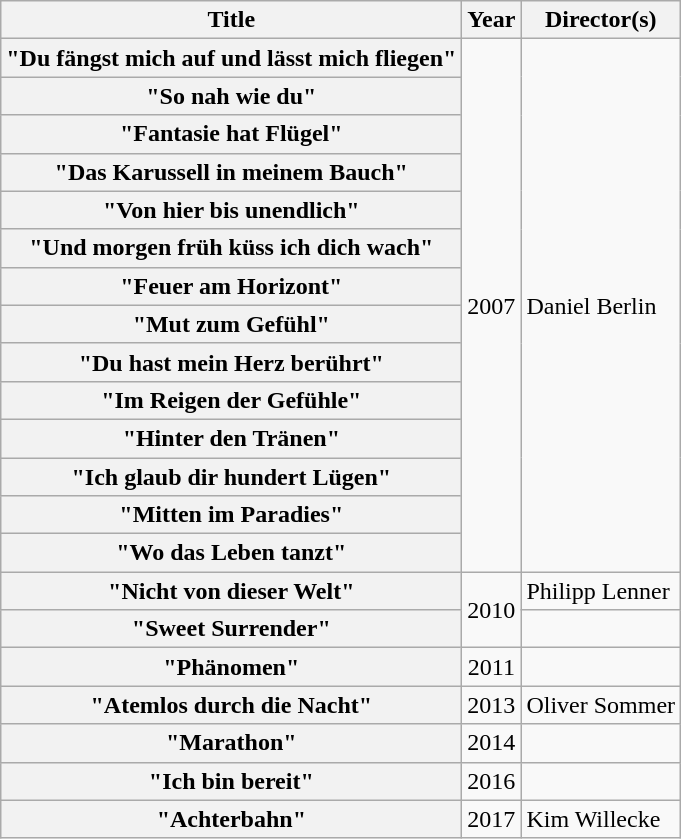<table class="wikitable plainrowheaders">
<tr>
<th scope="col">Title</th>
<th scope="col">Year</th>
<th scope="col">Director(s)</th>
</tr>
<tr>
<th scope="row">"Du fängst mich auf und lässt mich fliegen"</th>
<td style="text-align:center;" rowspan="14">2007</td>
<td rowspan="14">Daniel Berlin</td>
</tr>
<tr>
<th scope="row">"So nah wie du"</th>
</tr>
<tr>
<th scope="row">"Fantasie hat Flügel"</th>
</tr>
<tr>
<th scope="row">"Das Karussell in meinem Bauch"</th>
</tr>
<tr>
<th scope="row">"Von hier bis unendlich"</th>
</tr>
<tr>
<th scope="row">"Und morgen früh küss ich dich wach"</th>
</tr>
<tr>
<th scope="row">"Feuer am Horizont"</th>
</tr>
<tr>
<th scope="row">"Mut zum Gefühl"</th>
</tr>
<tr>
<th scope="row">"Du hast mein Herz berührt"</th>
</tr>
<tr>
<th scope="row">"Im Reigen der Gefühle"</th>
</tr>
<tr>
<th scope="row">"Hinter den Tränen"</th>
</tr>
<tr>
<th scope="row">"Ich glaub dir hundert Lügen"</th>
</tr>
<tr>
<th scope="row">"Mitten im Paradies"</th>
</tr>
<tr>
<th scope="row">"Wo das Leben tanzt"</th>
</tr>
<tr>
<th scope="row">"Nicht von dieser Welt"</th>
<td style="text-align:center;" rowspan="2">2010</td>
<td>Philipp Lenner</td>
</tr>
<tr>
<th scope="row">"Sweet Surrender"</th>
<td></td>
</tr>
<tr>
<th scope="row">"Phänomen"</th>
<td style="text-align:center;">2011</td>
<td></td>
</tr>
<tr>
<th scope="row">"Atemlos durch die Nacht"</th>
<td style="text-align:center;">2013</td>
<td>Oliver Sommer</td>
</tr>
<tr>
<th scope="row">"Marathon"</th>
<td style="text-align:center;">2014</td>
<td></td>
</tr>
<tr>
<th scope="row">"Ich bin bereit"</th>
<td style="text-align:center;">2016</td>
<td></td>
</tr>
<tr>
<th scope="row">"Achterbahn"</th>
<td style="text-align:center;">2017</td>
<td>Kim Willecke</td>
</tr>
</table>
